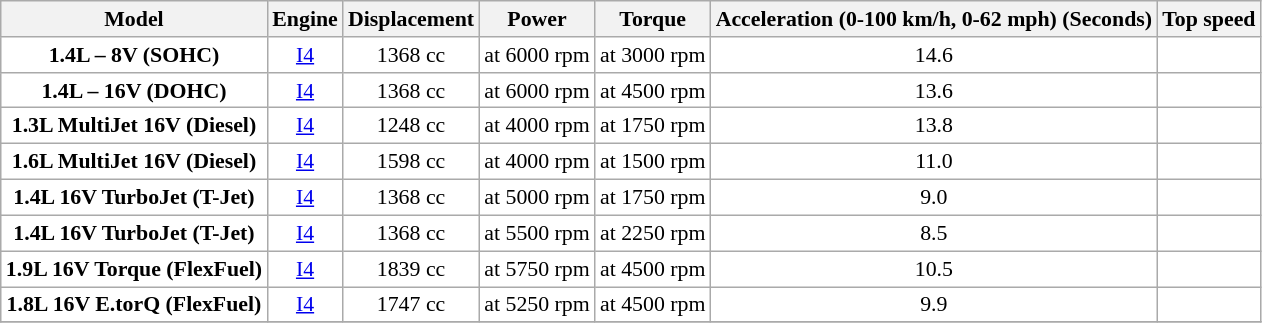<table class="wikitable" style="text-align:center; font-size:91%;">
<tr>
<th>Model</th>
<th>Engine</th>
<th>Displacement</th>
<th>Power</th>
<th>Torque</th>
<th>Acceleration (0-100 km/h, 0-62 mph) (Seconds)</th>
<th>Top speed</th>
</tr>
<tr style="background:#fff;">
<td><strong>1.4L – 8V (SOHC)</strong></td>
<td><a href='#'>I4</a></td>
<td>1368 cc</td>
<td> at 6000 rpm</td>
<td> at 3000 rpm</td>
<td>14.6</td>
<td></td>
</tr>
<tr style="background:#fff;">
<td><strong>1.4L – 16V (DOHC)</strong></td>
<td><a href='#'>I4</a></td>
<td>1368 cc</td>
<td> at 6000 rpm</td>
<td> at 4500 rpm</td>
<td>13.6</td>
<td></td>
</tr>
<tr style="background:#fff;">
<td><strong>1.3L MultiJet 16V (Diesel)</strong></td>
<td><a href='#'>I4</a></td>
<td>1248 cc</td>
<td> at 4000 rpm</td>
<td> at 1750 rpm</td>
<td>13.8</td>
<td></td>
</tr>
<tr style="background:#fff;">
<td><strong>1.6L MultiJet 16V (Diesel)</strong></td>
<td><a href='#'>I4</a></td>
<td>1598 cc</td>
<td> at 4000 rpm</td>
<td> at 1500 rpm</td>
<td>11.0</td>
<td></td>
</tr>
<tr style="background:#fff;">
<td><strong>1.4L 16V TurboJet (T-Jet)</strong></td>
<td><a href='#'>I4</a></td>
<td>1368 cc</td>
<td> at 5000 rpm</td>
<td> at 1750 rpm</td>
<td>9.0</td>
<td></td>
</tr>
<tr style="background:#fff;">
<td><strong>1.4L 16V TurboJet (T-Jet)</strong></td>
<td><a href='#'>I4</a></td>
<td>1368 cc</td>
<td> at 5500 rpm</td>
<td> at 2250 rpm</td>
<td>8.5</td>
<td></td>
</tr>
<tr style="background:#fff;">
<td><strong>1.9L 16V Torque (FlexFuel)</strong></td>
<td><a href='#'>I4</a></td>
<td>1839 cc</td>
<td> at 5750 rpm</td>
<td> at 4500 rpm</td>
<td>10.5</td>
<td></td>
</tr>
<tr style="background:#fff;">
<td><strong>1.8L 16V E.torQ (FlexFuel)</strong></td>
<td><a href='#'>I4</a></td>
<td>1747 cc</td>
<td> at 5250 rpm</td>
<td> at 4500 rpm</td>
<td>9.9</td>
<td></td>
</tr>
<tr style="background:#fff;">
</tr>
</table>
